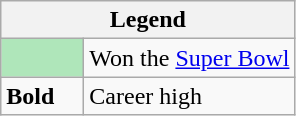<table class="wikitable mw-collapsible mw-collapsed">
<tr>
<th colspan="2">Legend</th>
</tr>
<tr>
<td style="background:#afe6ba; width:3em;"></td>
<td>Won the <a href='#'>Super Bowl</a></td>
</tr>
<tr>
<td><strong>Bold</strong></td>
<td>Career high</td>
</tr>
</table>
